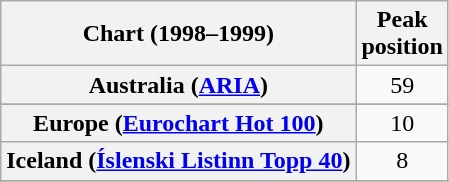<table class="wikitable sortable plainrowheaders" style="text-align:center">
<tr>
<th>Chart (1998–1999)</th>
<th>Peak<br>position</th>
</tr>
<tr>
<th scope="row">Australia (<a href='#'>ARIA</a>)</th>
<td>59</td>
</tr>
<tr>
</tr>
<tr>
</tr>
<tr>
<th scope="row">Europe (<a href='#'>Eurochart Hot 100</a>)</th>
<td>10</td>
</tr>
<tr>
<th scope="row">Iceland (<a href='#'>Íslenski Listinn Topp 40</a>)</th>
<td>8</td>
</tr>
<tr>
</tr>
<tr>
</tr>
<tr>
</tr>
<tr>
</tr>
<tr>
</tr>
<tr>
</tr>
<tr>
</tr>
</table>
